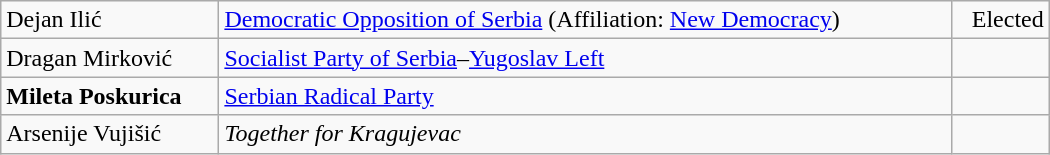<table style="width:700px;" class="wikitable">
<tr>
<td align="left">Dejan Ilić</td>
<td align="left"><a href='#'>Democratic Opposition of Serbia</a> (Affiliation: <a href='#'>New Democracy</a>)</td>
<td align="right">Elected</td>
</tr>
<tr>
<td align="left">Dragan Mirković</td>
<td align="left"><a href='#'>Socialist Party of Serbia</a>–<a href='#'>Yugoslav Left</a></td>
<td align="right"></td>
</tr>
<tr>
<td align="left"><strong>Mileta Poskurica</strong></td>
<td align="left"><a href='#'>Serbian Radical Party</a></td>
<td align="right"></td>
</tr>
<tr>
<td align="left">Arsenije Vujišić</td>
<td align="left"><em>Together for Kragujevac</em></td>
<td align="right"></td>
</tr>
</table>
